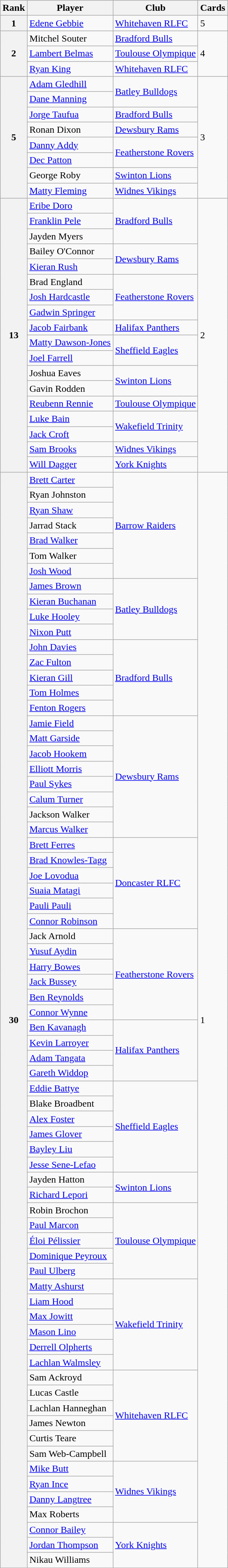<table class="wikitable sortable" style="text-align:left">
<tr>
<th>Rank</th>
<th>Player</th>
<th>Club</th>
<th> Cards</th>
</tr>
<tr>
<th>1</th>
<td> <a href='#'>Edene Gebbie</a></td>
<td> <a href='#'>Whitehaven RLFC</a></td>
<td>5</td>
</tr>
<tr>
<th rowspan="3">2</th>
<td> Mitchel Souter</td>
<td> <a href='#'>Bradford Bulls</a></td>
<td rowspan="3">4</td>
</tr>
<tr>
<td> <a href='#'>Lambert Belmas</a></td>
<td> <a href='#'>Toulouse Olympique</a></td>
</tr>
<tr>
<td> <a href='#'>Ryan King</a></td>
<td> <a href='#'>Whitehaven RLFC</a></td>
</tr>
<tr>
<th rowspan="8">5</th>
<td> <a href='#'>Adam Gledhill</a></td>
<td rowspan="2"> <a href='#'>Batley Bulldogs</a></td>
<td rowspan="8">3</td>
</tr>
<tr>
<td> <a href='#'>Dane Manning</a></td>
</tr>
<tr>
<td> <a href='#'>Jorge Taufua</a></td>
<td> <a href='#'>Bradford Bulls</a></td>
</tr>
<tr>
<td> Ronan Dixon</td>
<td> <a href='#'>Dewsbury Rams</a></td>
</tr>
<tr>
<td> <a href='#'>Danny Addy</a></td>
<td rowspan="2"> <a href='#'>Featherstone Rovers</a></td>
</tr>
<tr>
<td> <a href='#'>Dec Patton</a></td>
</tr>
<tr>
<td> George Roby</td>
<td> <a href='#'>Swinton Lions</a></td>
</tr>
<tr>
<td> <a href='#'>Matty Fleming</a></td>
<td> <a href='#'>Widnes Vikings</a></td>
</tr>
<tr>
<th rowspan="18">13</th>
<td> <a href='#'>Eribe Doro</a></td>
<td rowspan="3"> <a href='#'>Bradford Bulls</a></td>
<td rowspan="18">2</td>
</tr>
<tr>
<td> <a href='#'>Franklin Pele</a></td>
</tr>
<tr>
<td> Jayden Myers</td>
</tr>
<tr>
<td> Bailey O'Connor</td>
<td rowspan="2"> <a href='#'>Dewsbury Rams</a></td>
</tr>
<tr>
<td> <a href='#'>Kieran Rush</a></td>
</tr>
<tr>
<td> Brad England</td>
<td rowspan="3"> <a href='#'>Featherstone Rovers</a></td>
</tr>
<tr>
<td> <a href='#'>Josh Hardcastle</a></td>
</tr>
<tr>
<td> <a href='#'>Gadwin Springer</a></td>
</tr>
<tr>
<td> <a href='#'>Jacob Fairbank</a></td>
<td> <a href='#'>Halifax Panthers</a></td>
</tr>
<tr>
<td> <a href='#'>Matty Dawson-Jones</a></td>
<td rowspan="2"> <a href='#'>Sheffield Eagles</a></td>
</tr>
<tr>
<td> <a href='#'>Joel Farrell</a></td>
</tr>
<tr>
<td> Joshua Eaves</td>
<td rowspan="2"> <a href='#'>Swinton Lions</a></td>
</tr>
<tr>
<td> Gavin Rodden</td>
</tr>
<tr>
<td> <a href='#'>Reubenn Rennie</a></td>
<td> <a href='#'>Toulouse Olympique</a></td>
</tr>
<tr>
<td> <a href='#'>Luke Bain</a></td>
<td rowspan="2"> <a href='#'>Wakefield Trinity</a></td>
</tr>
<tr>
<td> <a href='#'>Jack Croft</a></td>
</tr>
<tr>
<td> <a href='#'>Sam Brooks</a></td>
<td> <a href='#'>Widnes Vikings</a></td>
</tr>
<tr>
<td> <a href='#'>Will Dagger</a></td>
<td> <a href='#'>York Knights</a></td>
</tr>
<tr>
<th rowspan="72">30</th>
<td> <a href='#'>Brett Carter</a></td>
<td rowspan="7"> <a href='#'>Barrow Raiders</a></td>
<td rowspan="72">1</td>
</tr>
<tr>
<td> Ryan Johnston</td>
</tr>
<tr>
<td> <a href='#'>Ryan Shaw</a></td>
</tr>
<tr>
<td> Jarrad Stack</td>
</tr>
<tr>
<td> <a href='#'>Brad Walker</a></td>
</tr>
<tr>
<td> Tom Walker</td>
</tr>
<tr>
<td> <a href='#'>Josh Wood</a></td>
</tr>
<tr>
<td> <a href='#'>James Brown</a></td>
<td rowspan="4"> <a href='#'>Batley Bulldogs</a></td>
</tr>
<tr>
<td> <a href='#'>Kieran Buchanan</a></td>
</tr>
<tr>
<td> <a href='#'>Luke Hooley</a></td>
</tr>
<tr>
<td> <a href='#'>Nixon Putt</a></td>
</tr>
<tr>
<td> <a href='#'>John Davies</a></td>
<td rowspan="5"> <a href='#'>Bradford Bulls</a></td>
</tr>
<tr>
<td> <a href='#'>Zac Fulton</a></td>
</tr>
<tr>
<td> <a href='#'>Kieran Gill</a></td>
</tr>
<tr>
<td> <a href='#'>Tom Holmes</a></td>
</tr>
<tr>
<td> <a href='#'>Fenton Rogers</a></td>
</tr>
<tr>
<td> <a href='#'>Jamie Field</a></td>
<td rowspan="8"> <a href='#'>Dewsbury Rams</a></td>
</tr>
<tr>
<td> <a href='#'>Matt Garside</a></td>
</tr>
<tr>
<td> <a href='#'>Jacob Hookem</a></td>
</tr>
<tr>
<td> <a href='#'>Elliott Morris</a></td>
</tr>
<tr>
<td> <a href='#'>Paul Sykes</a></td>
</tr>
<tr>
<td> <a href='#'>Calum Turner</a></td>
</tr>
<tr>
<td> Jackson Walker</td>
</tr>
<tr>
<td> <a href='#'>Marcus Walker</a></td>
</tr>
<tr>
<td> <a href='#'>Brett Ferres</a></td>
<td rowspan="6"> <a href='#'>Doncaster RLFC</a></td>
</tr>
<tr>
<td> <a href='#'>Brad Knowles-Tagg</a></td>
</tr>
<tr>
<td> <a href='#'>Joe Lovodua</a></td>
</tr>
<tr>
<td> <a href='#'>Suaia Matagi</a></td>
</tr>
<tr>
<td> <a href='#'>Pauli Pauli</a></td>
</tr>
<tr>
<td> <a href='#'>Connor Robinson</a></td>
</tr>
<tr>
<td> Jack Arnold</td>
<td rowspan="6"> <a href='#'>Featherstone Rovers</a></td>
</tr>
<tr>
<td> <a href='#'>Yusuf Aydin</a></td>
</tr>
<tr>
<td> <a href='#'>Harry Bowes</a></td>
</tr>
<tr>
<td> <a href='#'>Jack Bussey</a></td>
</tr>
<tr>
<td> <a href='#'>Ben Reynolds</a></td>
</tr>
<tr>
<td> <a href='#'>Connor Wynne</a></td>
</tr>
<tr>
<td> <a href='#'>Ben Kavanagh</a></td>
<td rowspan="4"> <a href='#'>Halifax Panthers</a></td>
</tr>
<tr>
<td> <a href='#'>Kevin Larroyer</a></td>
</tr>
<tr>
<td> <a href='#'>Adam Tangata</a></td>
</tr>
<tr>
<td> <a href='#'>Gareth Widdop</a></td>
</tr>
<tr>
<td> <a href='#'>Eddie Battye</a></td>
<td rowspan="6"> <a href='#'>Sheffield Eagles</a></td>
</tr>
<tr>
<td> Blake Broadbent</td>
</tr>
<tr>
<td> <a href='#'>Alex Foster</a></td>
</tr>
<tr>
<td> <a href='#'>James Glover</a></td>
</tr>
<tr>
<td> <a href='#'>Bayley Liu</a></td>
</tr>
<tr>
<td> <a href='#'>Jesse Sene-Lefao</a></td>
</tr>
<tr>
<td> Jayden Hatton</td>
<td rowspan="2"> <a href='#'>Swinton Lions</a></td>
</tr>
<tr>
<td> <a href='#'>Richard Lepori</a></td>
</tr>
<tr>
<td> Robin Brochon</td>
<td rowspan="5"> <a href='#'>Toulouse Olympique</a></td>
</tr>
<tr>
<td> <a href='#'>Paul Marcon</a></td>
</tr>
<tr>
<td> <a href='#'>Éloi Pélissier</a></td>
</tr>
<tr>
<td> <a href='#'>Dominique Peyroux</a></td>
</tr>
<tr>
<td> <a href='#'>Paul Ulberg</a></td>
</tr>
<tr>
<td> <a href='#'>Matty Ashurst</a></td>
<td rowspan="6"> <a href='#'>Wakefield Trinity</a></td>
</tr>
<tr>
<td> <a href='#'>Liam Hood</a></td>
</tr>
<tr>
<td> <a href='#'>Max Jowitt</a></td>
</tr>
<tr>
<td> <a href='#'>Mason Lino</a></td>
</tr>
<tr>
<td> <a href='#'>Derrell Olpherts</a></td>
</tr>
<tr>
<td> <a href='#'>Lachlan Walmsley</a></td>
</tr>
<tr>
<td> Sam Ackroyd</td>
<td rowspan="6"> <a href='#'>Whitehaven RLFC</a></td>
</tr>
<tr>
<td> Lucas Castle</td>
</tr>
<tr>
<td> Lachlan Hanneghan</td>
</tr>
<tr>
<td> James Newton</td>
</tr>
<tr>
<td> Curtis Teare</td>
</tr>
<tr>
<td> Sam Web-Campbell</td>
</tr>
<tr>
<td> <a href='#'>Mike Butt</a></td>
<td rowspan="4"> <a href='#'>Widnes Vikings</a></td>
</tr>
<tr>
<td> <a href='#'>Ryan Ince</a></td>
</tr>
<tr>
<td> <a href='#'>Danny Langtree</a></td>
</tr>
<tr>
<td> Max Roberts</td>
</tr>
<tr>
<td> <a href='#'>Connor Bailey</a></td>
<td rowspan="3"> <a href='#'>York Knights</a></td>
</tr>
<tr>
<td> <a href='#'>Jordan Thompson</a></td>
</tr>
<tr>
<td> Nikau Williams</td>
</tr>
</table>
